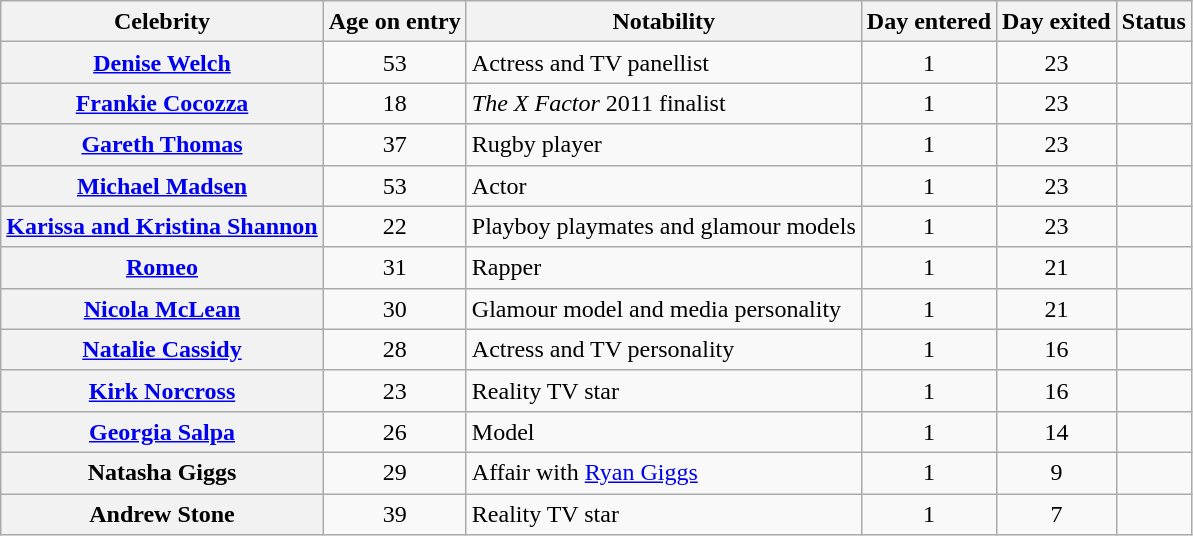<table class="wikitable sortable" style="text-align:left; line-height:20px; width:auto;">
<tr>
<th scope="col">Celebrity</th>
<th scope="col">Age on entry</th>
<th scope="col">Notability</th>
<th scope="col">Day entered</th>
<th scope="col">Day exited</th>
<th scope="col">Status</th>
</tr>
<tr>
<th scope="row"><a href='#'>Denise Welch</a></th>
<td align="center">53</td>
<td>Actress and TV panellist</td>
<td align="center">1</td>
<td align="center">23</td>
<td></td>
</tr>
<tr>
<th scope="row"><a href='#'>Frankie Cocozza</a></th>
<td align="center">18</td>
<td><em>The X Factor</em> 2011 finalist</td>
<td align="center">1</td>
<td align="center">23</td>
<td></td>
</tr>
<tr>
<th scope="row"><a href='#'>Gareth Thomas</a></th>
<td align="center">37</td>
<td>Rugby player</td>
<td align="center">1</td>
<td align="center">23</td>
<td></td>
</tr>
<tr>
<th scope="row"><a href='#'>Michael Madsen</a></th>
<td align="center">53</td>
<td>Actor</td>
<td align="center">1</td>
<td align="center">23</td>
<td></td>
</tr>
<tr>
<th scope="row"><a href='#'>Karissa and Kristina Shannon</a></th>
<td align="center">22</td>
<td>Playboy playmates and glamour models</td>
<td align="center">1</td>
<td align="center">23</td>
<td></td>
</tr>
<tr>
<th scope="row"><a href='#'>Romeo</a></th>
<td align="center">31</td>
<td>Rapper</td>
<td align="center">1</td>
<td align="center">21</td>
<td></td>
</tr>
<tr>
<th scope="row"><a href='#'>Nicola McLean</a></th>
<td align="center">30</td>
<td>Glamour model and media personality</td>
<td align="center">1</td>
<td align="center">21</td>
<td></td>
</tr>
<tr>
<th scope="row"><a href='#'>Natalie Cassidy</a></th>
<td align="center">28</td>
<td>Actress and TV personality</td>
<td align="center">1</td>
<td align="center">16</td>
<td></td>
</tr>
<tr>
<th scope="row"><a href='#'>Kirk Norcross</a></th>
<td align="center">23</td>
<td>Reality TV star</td>
<td align="center">1</td>
<td align="center">16</td>
<td></td>
</tr>
<tr>
<th scope="row"><a href='#'>Georgia Salpa</a></th>
<td align="center">26</td>
<td>Model</td>
<td align="center">1</td>
<td align="center">14</td>
<td></td>
</tr>
<tr>
<th scope="row">Natasha Giggs</th>
<td align="center">29</td>
<td>Affair with <a href='#'>Ryan Giggs</a></td>
<td align="center">1</td>
<td align="center">9</td>
<td></td>
</tr>
<tr>
<th scope="row">Andrew Stone</th>
<td align="center">39</td>
<td>Reality TV star</td>
<td align="center">1</td>
<td align="center">7</td>
<td></td>
</tr>
</table>
